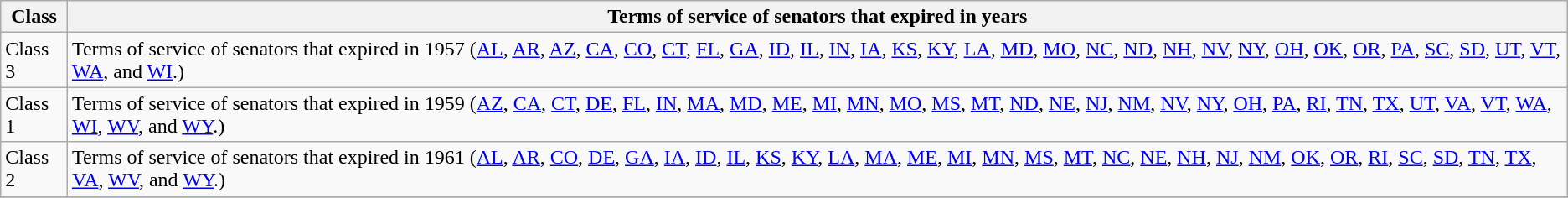<table class="wikitable sortable">
<tr valign=bottom>
<th>Class</th>
<th>Terms of service of senators that expired in years</th>
</tr>
<tr>
<td>Class 3</td>
<td>Terms of service of senators that expired in 1957 (<a href='#'>AL</a>, <a href='#'>AR</a>, <a href='#'>AZ</a>, <a href='#'>CA</a>, <a href='#'>CO</a>, <a href='#'>CT</a>, <a href='#'>FL</a>, <a href='#'>GA</a>, <a href='#'>ID</a>, <a href='#'>IL</a>, <a href='#'>IN</a>, <a href='#'>IA</a>, <a href='#'>KS</a>, <a href='#'>KY</a>, <a href='#'>LA</a>, <a href='#'>MD</a>, <a href='#'>MO</a>, <a href='#'>NC</a>, <a href='#'>ND</a>, <a href='#'>NH</a>, <a href='#'>NV</a>, <a href='#'>NY</a>, <a href='#'>OH</a>, <a href='#'>OK</a>, <a href='#'>OR</a>, <a href='#'>PA</a>, <a href='#'>SC</a>, <a href='#'>SD</a>, <a href='#'>UT</a>, <a href='#'>VT</a>, <a href='#'>WA</a>, and <a href='#'>WI</a>.)</td>
</tr>
<tr>
<td>Class 1</td>
<td>Terms of service of senators that expired in 1959 (<a href='#'>AZ</a>, <a href='#'>CA</a>, <a href='#'>CT</a>, <a href='#'>DE</a>, <a href='#'>FL</a>, <a href='#'>IN</a>, <a href='#'>MA</a>, <a href='#'>MD</a>, <a href='#'>ME</a>,  <a href='#'>MI</a>, <a href='#'>MN</a>, <a href='#'>MO</a>, <a href='#'>MS</a>, <a href='#'>MT</a>, <a href='#'>ND</a>, <a href='#'>NE</a>, <a href='#'>NJ</a>, <a href='#'>NM</a>, <a href='#'>NV</a>, <a href='#'>NY</a>, <a href='#'>OH</a>, <a href='#'>PA</a>, <a href='#'>RI</a>, <a href='#'>TN</a>, <a href='#'>TX</a>, <a href='#'>UT</a>, <a href='#'>VA</a>, <a href='#'>VT</a>, <a href='#'>WA</a>, <a href='#'>WI</a>, <a href='#'>WV</a>, and <a href='#'>WY</a>.)</td>
</tr>
<tr>
<td>Class 2</td>
<td>Terms of service of senators that expired in 1961 (<a href='#'>AL</a>, <a href='#'>AR</a>, <a href='#'>CO</a>, <a href='#'>DE</a>, <a href='#'>GA</a>, <a href='#'>IA</a>, <a href='#'>ID</a>, <a href='#'>IL</a>, <a href='#'>KS</a>, <a href='#'>KY</a>, <a href='#'>LA</a>, <a href='#'>MA</a>, <a href='#'>ME</a>, <a href='#'>MI</a>, <a href='#'>MN</a>, <a href='#'>MS</a>, <a href='#'>MT</a>, <a href='#'>NC</a>, <a href='#'>NE</a>, <a href='#'>NH</a>, <a href='#'>NJ</a>, <a href='#'>NM</a>, <a href='#'>OK</a>, <a href='#'>OR</a>, <a href='#'>RI</a>, <a href='#'>SC</a>, <a href='#'>SD</a>, <a href='#'>TN</a>, <a href='#'>TX</a>, <a href='#'>VA</a>, <a href='#'>WV</a>, and <a href='#'>WY</a>.)</td>
</tr>
<tr>
</tr>
</table>
